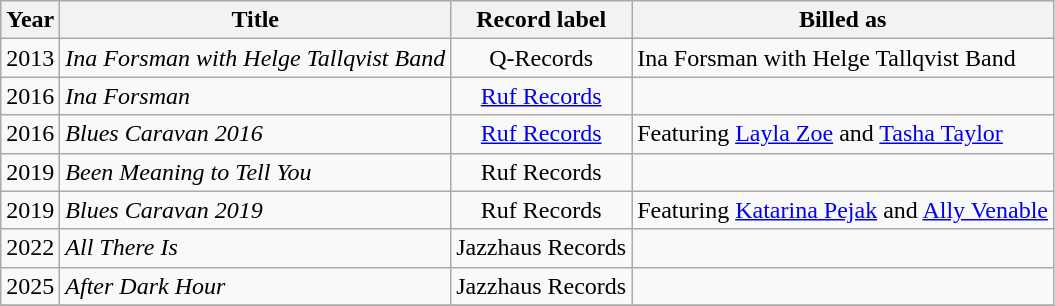<table class="wikitable sortable">
<tr>
<th>Year</th>
<th>Title</th>
<th>Record label</th>
<th>Billed as</th>
</tr>
<tr>
<td>2013</td>
<td><em>Ina Forsman with Helge Tallqvist Band</em></td>
<td style="text-align:center;">Q-Records</td>
<td>Ina Forsman with Helge Tallqvist Band</td>
</tr>
<tr>
<td>2016</td>
<td><em>Ina Forsman</em></td>
<td style="text-align:center;"><a href='#'>Ruf Records</a></td>
<td></td>
</tr>
<tr>
<td>2016</td>
<td><em>Blues Caravan 2016</em></td>
<td style="text-align:center;"><a href='#'>Ruf Records</a></td>
<td>Featuring <a href='#'>Layla Zoe</a> and <a href='#'>Tasha Taylor</a></td>
</tr>
<tr>
<td>2019</td>
<td><em>Been Meaning to Tell You</em></td>
<td style="text-align:center;">Ruf Records</td>
<td></td>
</tr>
<tr>
<td>2019</td>
<td><em>Blues Caravan 2019</em></td>
<td style="text-align:center;">Ruf Records</td>
<td>Featuring <a href='#'>Katarina Pejak</a> and <a href='#'>Ally Venable</a></td>
</tr>
<tr>
<td>2022</td>
<td><em>All There Is</em></td>
<td style="text-align:center;">Jazzhaus Records</td>
<td></td>
</tr>
<tr>
<td>2025</td>
<td><em>After Dark Hour</em></td>
<td style="text-align:center;">Jazzhaus Records</td>
<td></td>
</tr>
<tr>
</tr>
</table>
